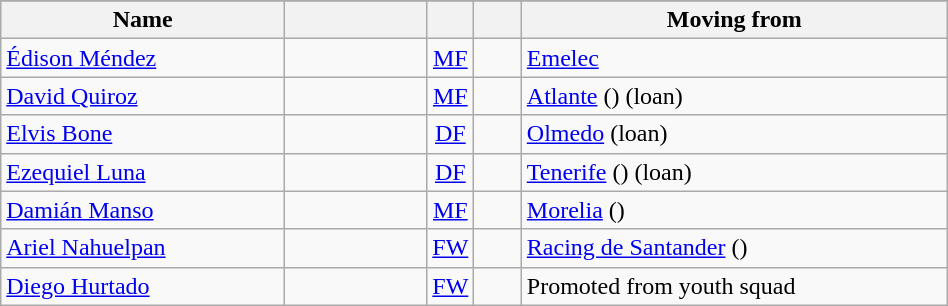<table class="wikitable" style="text-align: center; width:50%">
<tr>
</tr>
<tr>
<th width=30% align="center">Name</th>
<th width=15% align="center"></th>
<th width=5% align="center"></th>
<th width=5% align="center"></th>
<th width=45% align="center">Moving from</th>
</tr>
<tr>
<td align=left><a href='#'>Édison Méndez</a></td>
<td></td>
<td><a href='#'>MF</a></td>
<td></td>
<td align=left><a href='#'>Emelec</a></td>
</tr>
<tr>
<td align=left><a href='#'>David Quiroz</a></td>
<td></td>
<td><a href='#'>MF</a></td>
<td></td>
<td align=left><a href='#'>Atlante</a> () (loan)</td>
</tr>
<tr>
<td align=left><a href='#'>Elvis Bone</a></td>
<td></td>
<td><a href='#'>DF</a></td>
<td></td>
<td align=left><a href='#'>Olmedo</a> (loan)</td>
</tr>
<tr>
<td align=left><a href='#'>Ezequiel Luna</a></td>
<td></td>
<td><a href='#'>DF</a></td>
<td></td>
<td align=left><a href='#'>Tenerife</a> () (loan)</td>
</tr>
<tr>
<td align=left><a href='#'>Damián Manso</a></td>
<td></td>
<td><a href='#'>MF</a></td>
<td></td>
<td align=left><a href='#'>Morelia</a> ()</td>
</tr>
<tr>
<td align=left><a href='#'>Ariel Nahuelpan</a></td>
<td></td>
<td><a href='#'>FW</a></td>
<td></td>
<td align=left><a href='#'>Racing de Santander</a> ()</td>
</tr>
<tr>
<td align=left><a href='#'>Diego Hurtado</a></td>
<td></td>
<td><a href='#'>FW</a></td>
<td></td>
<td align=left>Promoted from youth squad</td>
</tr>
</table>
